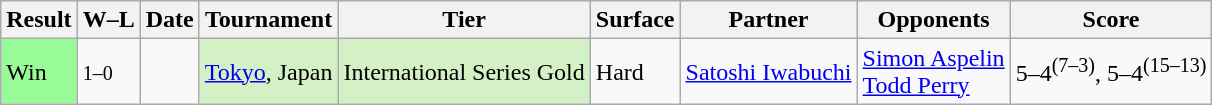<table class="sortable wikitable">
<tr>
<th>Result</th>
<th class="unsortable">W–L</th>
<th>Date</th>
<th>Tournament</th>
<th>Tier</th>
<th>Surface</th>
<th>Partner</th>
<th>Opponents</th>
<th class="unsortable">Score</th>
</tr>
<tr>
<td bgcolor=98FB98>Win</td>
<td><small>1–0</small></td>
<td><a href='#'></a></td>
<td style="background:#d4f1c5;"><a href='#'>Tokyo</a>, Japan</td>
<td style="background:#d4f1c5;">International Series Gold</td>
<td>Hard</td>
<td> <a href='#'>Satoshi Iwabuchi</a></td>
<td> <a href='#'>Simon Aspelin</a><br> <a href='#'>Todd Perry</a></td>
<td>5–4<sup>(7–3)</sup>, 5–4<sup>(15–13)</sup></td>
</tr>
</table>
